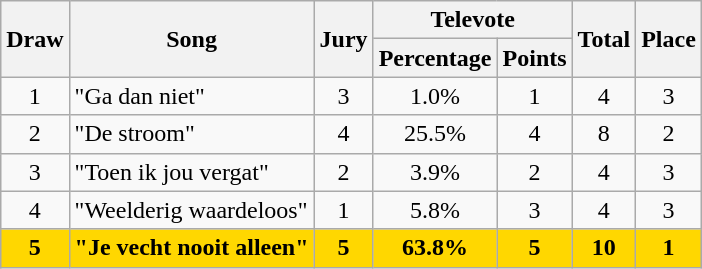<table class="sortable wikitable" style="margin: 1em auto 1em auto; text-align:center;">
<tr>
<th rowspan="2">Draw</th>
<th rowspan="2">Song</th>
<th rowspan="2">Jury</th>
<th colspan="2">Televote</th>
<th rowspan="2">Total</th>
<th rowspan="2">Place</th>
</tr>
<tr>
<th>Percentage</th>
<th>Points</th>
</tr>
<tr>
<td>1</td>
<td align="left">"Ga dan niet"</td>
<td>3</td>
<td>1.0%</td>
<td>1</td>
<td>4</td>
<td>3</td>
</tr>
<tr>
<td>2</td>
<td align="left">"De stroom"</td>
<td>4</td>
<td>25.5%</td>
<td>4</td>
<td>8</td>
<td>2</td>
</tr>
<tr>
<td>3</td>
<td align="left">"Toen ik jou vergat"</td>
<td>2</td>
<td>3.9%</td>
<td>2</td>
<td>4</td>
<td>3</td>
</tr>
<tr>
<td>4</td>
<td align="left">"Weelderig waardeloos"</td>
<td>1</td>
<td>5.8%</td>
<td>3</td>
<td>4</td>
<td>3</td>
</tr>
<tr style="font-weight:bold; background:gold;">
<td>5</td>
<td align="left">"Je vecht nooit alleen"</td>
<td>5</td>
<td>63.8%</td>
<td>5</td>
<td>10</td>
<td>1</td>
</tr>
</table>
